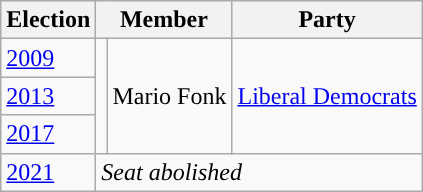<table class="wikitable">
<tr>
<th>Election</th>
<th colspan="2">Member</th>
<th>Party</th>
</tr>
<tr>
<td><a href='#'>2009</a></td>
<td rowspan="3" style="background-color: "></td>
<td rowspan="3">Mario Fonk</td>
<td rowspan="3"><a href='#'>Liberal Democrats</a></td>
</tr>
<tr>
<td><a href='#'>2013</a></td>
</tr>
<tr>
<td><a href='#'>2017</a></td>
</tr>
<tr>
<td><a href='#'>2021</a></td>
<td colspan="3"><em>Seat abolished</em></td>
</tr>
</table>
